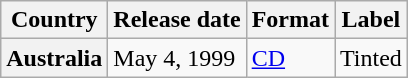<table class="wikitable plainrowheaders">
<tr>
<th>Country</th>
<th>Release date</th>
<th>Format</th>
<th>Label</th>
</tr>
<tr>
<th scope="row">Australia</th>
<td>May 4, 1999</td>
<td><a href='#'>CD</a></td>
<td>Tinted</td>
</tr>
</table>
